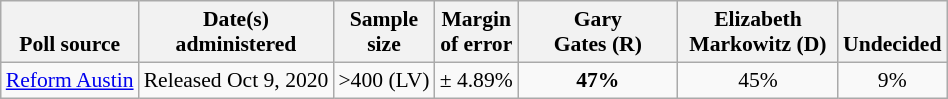<table class="wikitable" style="font-size:90%;text-align:center;">
<tr valign=bottom>
<th>Poll source</th>
<th>Date(s)<br>administered</th>
<th>Sample<br>size</th>
<th>Margin<br>of error</th>
<th style="width:100px;">Gary<br>Gates (R)</th>
<th style="width:100px;">Elizabeth<br>Markowitz (D)</th>
<th>Undecided</th>
</tr>
<tr>
<td style="text-align:left;"><a href='#'>Reform Austin</a></td>
<td>Released Oct 9, 2020</td>
<td>>400 (LV)</td>
<td>± 4.89%</td>
<td><strong>47%</strong></td>
<td>45%</td>
<td>9%</td>
</tr>
</table>
